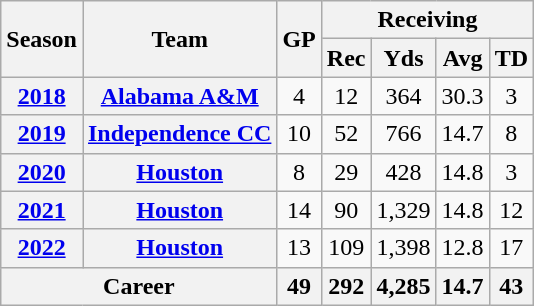<table class="wikitable" style="text-align:center;">
<tr>
<th rowspan="2">Season</th>
<th rowspan="2">Team</th>
<th rowspan="2">GP</th>
<th colspan="4">Receiving</th>
</tr>
<tr>
<th>Rec</th>
<th>Yds</th>
<th>Avg</th>
<th>TD</th>
</tr>
<tr>
<th><a href='#'>2018</a></th>
<th><a href='#'>Alabama A&M</a></th>
<td>4</td>
<td>12</td>
<td>364</td>
<td>30.3</td>
<td>3</td>
</tr>
<tr>
<th><a href='#'>2019</a></th>
<th><a href='#'>Independence CC</a></th>
<td>10</td>
<td>52</td>
<td>766</td>
<td>14.7</td>
<td>8</td>
</tr>
<tr>
<th><a href='#'>2020</a></th>
<th><a href='#'>Houston</a></th>
<td>8</td>
<td>29</td>
<td>428</td>
<td>14.8</td>
<td>3</td>
</tr>
<tr>
<th><a href='#'>2021</a></th>
<th><a href='#'>Houston</a></th>
<td>14</td>
<td>90</td>
<td>1,329</td>
<td>14.8</td>
<td>12</td>
</tr>
<tr>
<th><a href='#'>2022</a></th>
<th><a href='#'>Houston</a></th>
<td>13</td>
<td>109</td>
<td>1,398</td>
<td>12.8</td>
<td>17</td>
</tr>
<tr>
<th colspan="2">Career</th>
<th>49</th>
<th>292</th>
<th>4,285</th>
<th>14.7</th>
<th>43</th>
</tr>
</table>
